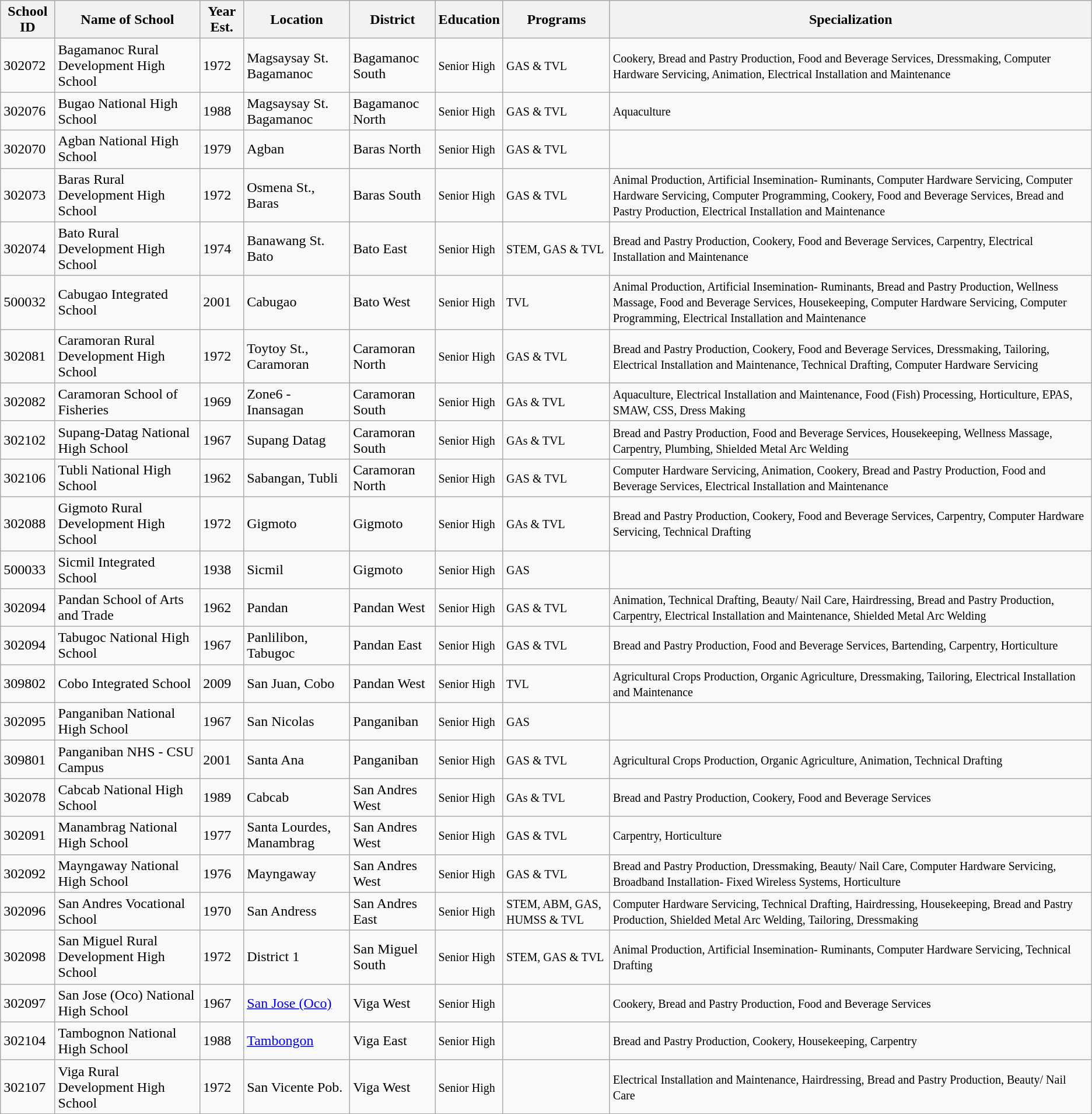<table class="wikitable">
<tr style="background:#ccc;">
<th>School ID</th>
<th>Name of School</th>
<th>Year Est.</th>
<th>Location</th>
<th>District</th>
<th>Education</th>
<th>Programs</th>
<th>Specialization</th>
</tr>
<tr>
<td>302072</td>
<td>Bagamanoc Rural Development High School</td>
<td>1972</td>
<td>Magsaysay St. Bagamanoc</td>
<td>Bagamanoc South</td>
<td><small>Senior High</small></td>
<td><small>GAS & TVL</small></td>
<td><small>Cookery, Bread and Pastry Production, Food and Beverage Services, Dressmaking, Computer Hardware Servicing, Animation, Electrical Installation and Maintenance</small></td>
</tr>
<tr>
<td>302076</td>
<td>Bugao National High School</td>
<td>1988</td>
<td>Magsaysay St. Bagamanoc</td>
<td>Bagamanoc North</td>
<td><small>Senior High</small></td>
<td><small>GAS & TVL</small></td>
<td><small>Aquaculture</small></td>
</tr>
<tr>
<td>302070</td>
<td>Agban National High School</td>
<td>1979</td>
<td>Agban</td>
<td>Baras North</td>
<td><small>Senior High</small></td>
<td><small>GAS & TVL</small></td>
<td><small></small></td>
</tr>
<tr>
<td>302073</td>
<td>Baras Rural Development High School</td>
<td>1972</td>
<td>Osmena St., Baras</td>
<td>Baras South</td>
<td><small>Senior High</small></td>
<td><small>GAS & TVL</small></td>
<td><small>Animal Production, Artificial Insemination- Ruminants, Computer Hardware Servicing, Computer Hardware Servicing, Computer Programming, Cookery, Food and Beverage Services, Bread and Pastry Production, Electrical Installation and Maintenance</small></td>
</tr>
<tr>
<td>302074</td>
<td>Bato Rural Development High School</td>
<td>1974</td>
<td>Banawang St. Bato</td>
<td>Bato East</td>
<td><small>Senior High</small></td>
<td><small>STEM, GAS & TVL</small></td>
<td><small>Bread and Pastry Production, Cookery, Food and Beverage Services, Carpentry, Electrical Installation and Maintenance</small></td>
</tr>
<tr>
<td>500032</td>
<td>Cabugao Integrated School</td>
<td>2001</td>
<td>Cabugao</td>
<td>Bato West</td>
<td><small>Senior High</small></td>
<td><small>TVL</small></td>
<td><small>Animal Production, Artificial Insemination- Ruminants, Bread and Pastry Production, Wellness Massage, Food and Beverage Services, Housekeeping, Computer Hardware Servicing, Computer Programming, Electrical Installation and Maintenance</small></td>
</tr>
<tr>
<td>302081</td>
<td>Caramoran Rural Development High School</td>
<td>1972</td>
<td>Toytoy St., Caramoran</td>
<td>Caramoran North</td>
<td><small>Senior High</small></td>
<td><small>GAS & TVL</small></td>
<td><small>Bread and Pastry Production, Cookery, Food and Beverage Services, Dressmaking, Tailoring, Electrical Installation and Maintenance, Technical Drafting, Computer Hardware Servicing </small></td>
</tr>
<tr>
<td>302082</td>
<td>Caramoran School of Fisheries</td>
<td>1969</td>
<td>Zone6 - Inansagan</td>
<td>Caramoran South</td>
<td><small>Senior High</small></td>
<td><small>GAs & TVL</small></td>
<td><small>Aquaculture, Electrical Installation and Maintenance, Food (Fish) Processing, Horticulture, EPAS, SMAW, CSS, Dress Making</small></td>
</tr>
<tr>
<td>302102</td>
<td>Supang-Datag National High School</td>
<td>1967</td>
<td>Supang Datag</td>
<td>Caramoran South</td>
<td><small>Senior High</small></td>
<td><small>GAs & TVL</small></td>
<td><small>Bread and Pastry Production, Food and Beverage Services, Housekeeping, Wellness Massage, Carpentry, Plumbing, Shielded Metal Arc Welding</small></td>
</tr>
<tr>
<td>302106</td>
<td>Tubli National High School</td>
<td>1962</td>
<td>Sabangan, Tubli</td>
<td>Caramoran North</td>
<td><small>Senior High</small></td>
<td><small>GAS & TVL</small></td>
<td><small>Computer Hardware Servicing, Animation, Cookery, Bread and Pastry Production, Food and Beverage Services, Electrical Installation and Maintenance</small></td>
</tr>
<tr>
<td>302088</td>
<td>Gigmoto Rural Development High School</td>
<td>1972</td>
<td>Gigmoto</td>
<td>Gigmoto</td>
<td><small>Senior High</small></td>
<td><small>GAs & TVL</small></td>
<td><small>Bread and Pastry Production, Cookery, Food and Beverage Services, Carpentry, Computer Hardware Servicing, Technical Drafting</small></td>
</tr>
<tr>
<td>500033</td>
<td>Sicmil Integrated School</td>
<td>1938</td>
<td>Sicmil</td>
<td>Gigmoto</td>
<td><small>Senior High</small></td>
<td><small>GAS</small></td>
<td><small></small></td>
</tr>
<tr>
<td>302094</td>
<td>Pandan School of Arts and Trade</td>
<td>1962</td>
<td>Pandan</td>
<td>Pandan West</td>
<td><small>Senior High</small></td>
<td><small>GAS & TVL</small></td>
<td><small>Animation, Technical Drafting, Beauty/ Nail Care, Hairdressing, Bread and Pastry Production, Carpentry, Electrical Installation and Maintenance, Shielded Metal Arc Welding</small></td>
</tr>
<tr>
<td>302094</td>
<td>Tabugoc National High School</td>
<td>1967</td>
<td>Panlilibon, Tabugoc</td>
<td>Pandan East</td>
<td><small>Senior High</small></td>
<td><small>GAS & TVL</small></td>
<td><small>Bread and Pastry Production, Food and Beverage Services, Bartending, Carpentry, Horticulture</small></td>
</tr>
<tr>
<td>309802</td>
<td>Cobo Integrated School</td>
<td>2009</td>
<td>San Juan, Cobo</td>
<td>Pandan West</td>
<td><small>Senior High</small></td>
<td><small>TVL</small></td>
<td><small>Agricultural Crops Production, Organic Agriculture, Dressmaking, Tailoring, Electrical Installation and Maintenance</small></td>
</tr>
<tr>
<td>302095</td>
<td>Panganiban National High School</td>
<td>1967</td>
<td>San Nicolas</td>
<td>Panganiban</td>
<td><small>Senior High</small></td>
<td><small>GAS</small></td>
<td><small></small></td>
</tr>
<tr>
<td>309801</td>
<td>Panganiban NHS - CSU Campus</td>
<td>2001</td>
<td>Santa Ana</td>
<td>Panganiban</td>
<td><small>Senior High</small></td>
<td><small>GAS & TVL</small></td>
<td><small>Agricultural Crops Production, Organic Agriculture, Animation, Technical Drafting</small></td>
</tr>
<tr>
<td>302078</td>
<td>Cabcab National High School</td>
<td>1989</td>
<td>Cabcab</td>
<td>San Andres West</td>
<td><small>Senior High</small></td>
<td><small>GAs & TVL</small></td>
<td><small>Bread and Pastry Production, Cookery, Food and Beverage Services</small></td>
</tr>
<tr>
<td>302091</td>
<td>Manambrag National High School</td>
<td>1977</td>
<td>Santa Lourdes, Manambrag</td>
<td>San Andres West</td>
<td><small>Senior High</small></td>
<td><small>GAS & TVL</small></td>
<td><small>Carpentry, Horticulture</small></td>
</tr>
<tr>
<td>302092</td>
<td>Mayngaway National High School</td>
<td>1976</td>
<td>Mayngaway</td>
<td>San Andres West</td>
<td><small>Senior High</small></td>
<td><small>GAS & TVL</small></td>
<td><small>Bread and Pastry Production, Dressmaking, Beauty/ Nail Care, Computer Hardware Servicing, Broadband Installation- Fixed Wireless Systems, Horticulture</small></td>
</tr>
<tr>
<td>302096</td>
<td>San Andres Vocational School</td>
<td>1970</td>
<td>San Andress</td>
<td>San Andres East</td>
<td><small>Senior High</small></td>
<td><small>STEM, ABM, GAS, HUMSS & TVL</small></td>
<td><small>Computer Hardware Servicing, Technical Drafting, Hairdressing, Housekeeping, Bread and Pastry Production, Shielded Metal Arc Welding, Tailoring, Dressmaking</small></td>
</tr>
<tr>
<td>302098</td>
<td>San Miguel Rural Development High School</td>
<td>1972</td>
<td>District 1</td>
<td>San Miguel South</td>
<td><small>Senior High</small></td>
<td><small>STEM, GAS & TVL</small></td>
<td><small>Animal Production, Artificial Insemination- Ruminants, Computer Hardware Servicing, Technical Drafting</small></td>
</tr>
<tr>
<td>302097</td>
<td>San Jose (Oco) National High School</td>
<td>1967</td>
<td><a href='#'>San Jose (Oco)</a></td>
<td>Viga West</td>
<td><small>Senior High</small></td>
<td></td>
<td><small>Cookery, Bread and Pastry Production, Food and Beverage Services</small></td>
</tr>
<tr>
<td>302104</td>
<td>Tambognon National High School</td>
<td>1988</td>
<td><a href='#'>Tambongon</a></td>
<td>Viga East</td>
<td><small>Senior High</small></td>
<td></td>
<td><small>Bread and Pastry Production, Cookery, Housekeeping, Carpentry</small></td>
</tr>
<tr>
<td>302107</td>
<td>Viga Rural Development High School</td>
<td>1972</td>
<td>San Vicente Pob.</td>
<td>Viga West</td>
<td><small>Senior High</small></td>
<td></td>
<td><small>Electrical Installation and Maintenance, Hairdressing, Bread and Pastry Production, Beauty/ Nail Care</small></td>
</tr>
<tr>
</tr>
</table>
